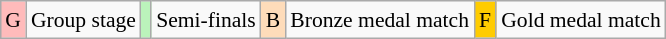<table class="wikitable" style="margin:0.5em auto; font-size:90%; line-height:1.25em; text-align:center;">
<tr>
<td style="background-color:#FFBBBB;">G</td>
<td>Group stage</td>
<td style="background-color:#BBF3BB;"></td>
<td>Semi-finals</td>
<td style="background-color:#FEDCBA;">B</td>
<td>Bronze medal match</td>
<td style="background-color:#FFCC00;">F</td>
<td>Gold medal match</td>
</tr>
</table>
